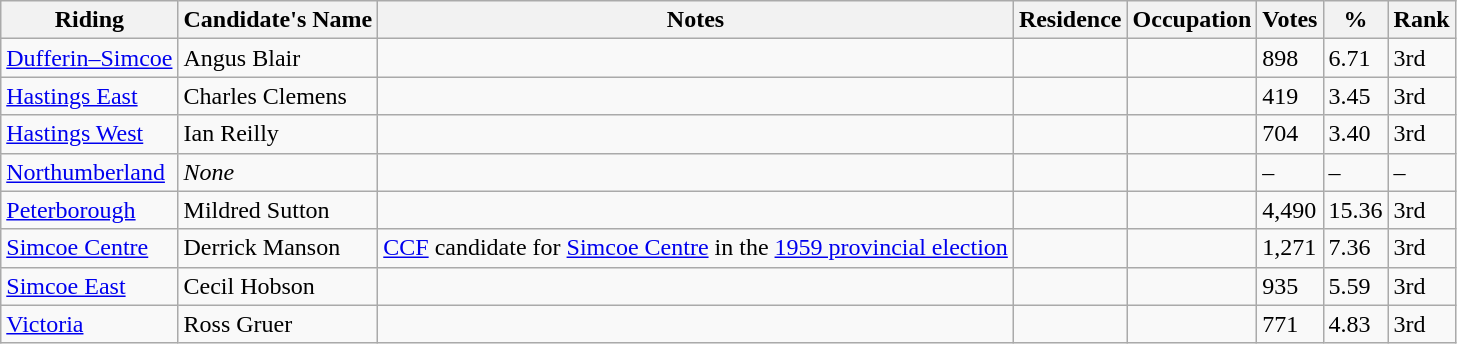<table class="wikitable sortable">
<tr>
<th>Riding<br></th>
<th>Candidate's Name</th>
<th>Notes</th>
<th>Residence</th>
<th>Occupation</th>
<th>Votes</th>
<th>%</th>
<th>Rank</th>
</tr>
<tr>
<td><a href='#'>Dufferin–Simcoe</a></td>
<td>Angus Blair</td>
<td></td>
<td></td>
<td></td>
<td>898</td>
<td>6.71</td>
<td>3rd</td>
</tr>
<tr>
<td><a href='#'>Hastings East</a></td>
<td>Charles Clemens</td>
<td></td>
<td></td>
<td></td>
<td>419</td>
<td>3.45</td>
<td>3rd</td>
</tr>
<tr>
<td><a href='#'>Hastings West</a></td>
<td>Ian Reilly</td>
<td></td>
<td></td>
<td></td>
<td>704</td>
<td>3.40</td>
<td>3rd</td>
</tr>
<tr>
<td><a href='#'>Northumberland</a></td>
<td><em>None</em></td>
<td></td>
<td></td>
<td></td>
<td>–</td>
<td>–</td>
<td>–</td>
</tr>
<tr>
<td><a href='#'>Peterborough</a></td>
<td>Mildred Sutton</td>
<td></td>
<td></td>
<td></td>
<td>4,490</td>
<td>15.36</td>
<td>3rd</td>
</tr>
<tr>
<td><a href='#'>Simcoe Centre</a></td>
<td>Derrick Manson</td>
<td><a href='#'>CCF</a> candidate for <a href='#'>Simcoe Centre</a> in the <a href='#'>1959 provincial election</a></td>
<td></td>
<td></td>
<td>1,271</td>
<td>7.36</td>
<td>3rd</td>
</tr>
<tr>
<td><a href='#'>Simcoe East</a></td>
<td>Cecil Hobson</td>
<td></td>
<td></td>
<td></td>
<td>935</td>
<td>5.59</td>
<td>3rd</td>
</tr>
<tr>
<td><a href='#'>Victoria</a></td>
<td>Ross Gruer</td>
<td></td>
<td></td>
<td></td>
<td>771</td>
<td>4.83</td>
<td>3rd</td>
</tr>
</table>
